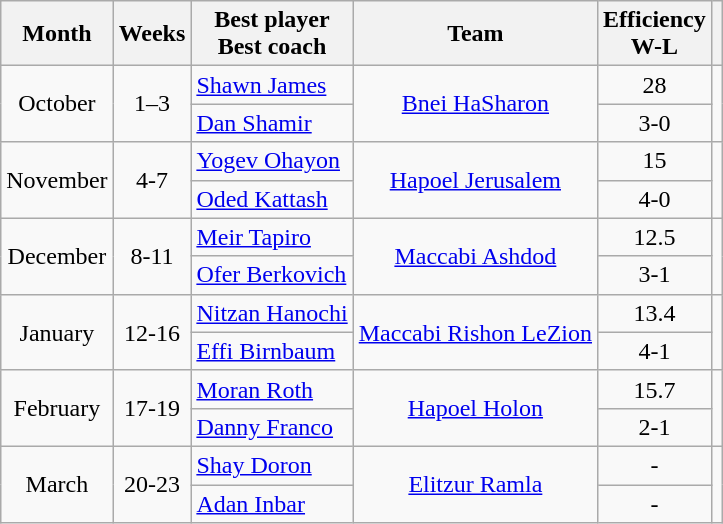<table class="wikitable" style="text-align: center;">
<tr>
<th style="text-align:center;">Month</th>
<th style="text-align:center;">Weeks</th>
<th style="text-align:center;">Best player<br>Best coach</th>
<th style="text-align:center;">Team</th>
<th style="text-align:center;">Efficiency<br>W-L</th>
<th></th>
</tr>
<tr>
<td rowspan=2>October</td>
<td rowspan=2>1–3</td>
<td align="left"> <a href='#'>Shawn James</a></td>
<td rowspan=2><a href='#'>Bnei HaSharon</a></td>
<td>28</td>
<td rowspan=2></td>
</tr>
<tr>
<td align="left"> <a href='#'>Dan Shamir</a></td>
<td>3-0</td>
</tr>
<tr>
<td rowspan=2>November</td>
<td rowspan=2>4-7</td>
<td align="left"> <a href='#'>Yogev Ohayon</a></td>
<td rowspan=2><a href='#'>Hapoel Jerusalem</a></td>
<td>15</td>
<td rowspan=2></td>
</tr>
<tr>
<td align="left"> <a href='#'>Oded Kattash</a></td>
<td>4-0</td>
</tr>
<tr>
<td rowspan=2>December</td>
<td rowspan=2>8-11</td>
<td align="left"> <a href='#'>Meir Tapiro</a></td>
<td rowspan=2><a href='#'>Maccabi Ashdod</a></td>
<td>12.5</td>
<td rowspan=2></td>
</tr>
<tr>
<td align="left"> <a href='#'>Ofer Berkovich</a></td>
<td>3-1</td>
</tr>
<tr>
<td rowspan=2>January</td>
<td rowspan=2>12-16</td>
<td align="left"> <a href='#'>Nitzan Hanochi</a></td>
<td rowspan=2><a href='#'>Maccabi Rishon LeZion</a></td>
<td>13.4</td>
<td rowspan=2></td>
</tr>
<tr>
<td align="left"> <a href='#'>Effi Birnbaum</a></td>
<td>4-1</td>
</tr>
<tr>
<td rowspan=2>February</td>
<td rowspan=2>17-19</td>
<td align="left"> <a href='#'>Moran Roth</a></td>
<td rowspan=2><a href='#'>Hapoel Holon</a></td>
<td>15.7</td>
<td rowspan=2></td>
</tr>
<tr>
<td align="left"> <a href='#'>Danny Franco</a></td>
<td>2-1</td>
</tr>
<tr>
<td rowspan=2>March</td>
<td rowspan=2>20-23</td>
<td align="left"> <a href='#'>Shay Doron</a></td>
<td rowspan=2><a href='#'>Elitzur Ramla</a></td>
<td>-</td>
<td rowspan=2></td>
</tr>
<tr>
<td align="left"> <a href='#'>Adan Inbar</a></td>
<td>-</td>
</tr>
</table>
